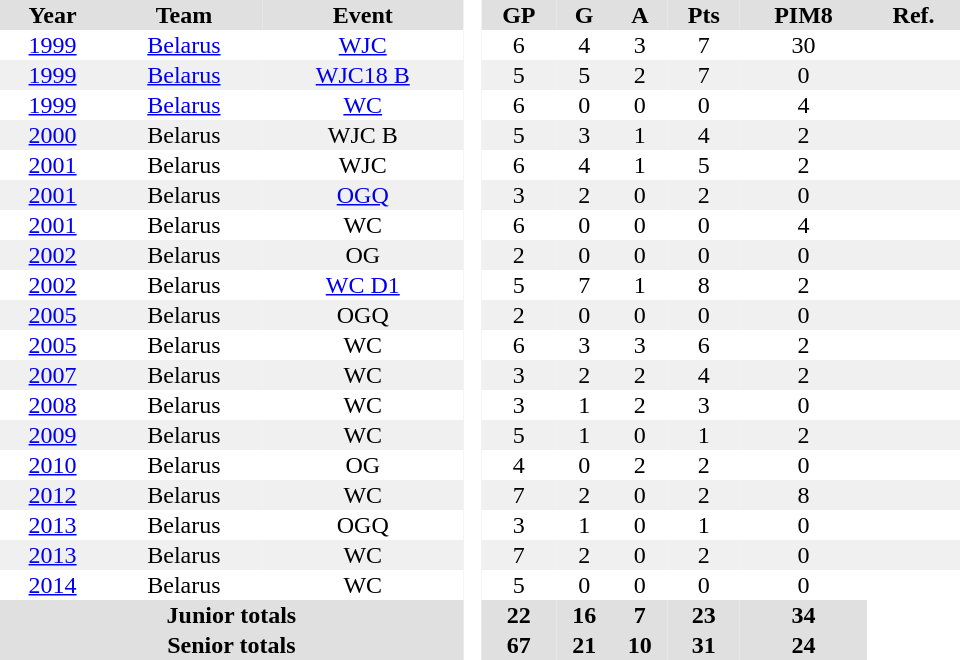<table border="0" cellpadding="1" cellspacing="0" style="text-align:center; width:40em">
<tr ALIGN="center" bgcolor="#e0e0e0">
<th>Year</th>
<th>Team</th>
<th>Event</th>
<th rowspan="99" bgcolor="#ffffff"> </th>
<th>GP</th>
<th>G</th>
<th>A</th>
<th>Pts</th>
<th>PIM8</th>
<th>Ref.</th>
</tr>
<tr>
<td><a href='#'>1999</a></td>
<td><a href='#'>Belarus</a></td>
<td><a href='#'>WJC</a></td>
<td>6</td>
<td>4</td>
<td>3</td>
<td>7</td>
<td>30</td>
<td></td>
</tr>
<tr bgcolor="#f0f0f0">
<td><a href='#'>1999</a></td>
<td><a href='#'>Belarus</a></td>
<td><a href='#'>WJC18 B</a></td>
<td>5</td>
<td>5</td>
<td>2</td>
<td>7</td>
<td>0</td>
<td></td>
</tr>
<tr>
<td><a href='#'>1999</a></td>
<td><a href='#'>Belarus</a></td>
<td><a href='#'>WC</a></td>
<td>6</td>
<td>0</td>
<td>0</td>
<td>0</td>
<td>4</td>
<td></td>
</tr>
<tr bgcolor="#f0f0f0">
<td><a href='#'>2000</a></td>
<td>Belarus</td>
<td>WJC B</td>
<td>5</td>
<td>3</td>
<td>1</td>
<td>4</td>
<td>2</td>
<td></td>
</tr>
<tr>
<td><a href='#'>2001</a></td>
<td>Belarus</td>
<td>WJC</td>
<td>6</td>
<td>4</td>
<td>1</td>
<td>5</td>
<td>2</td>
<td></td>
</tr>
<tr bgcolor="#f0f0f0">
<td><a href='#'>2001</a></td>
<td>Belarus</td>
<td><a href='#'>OGQ</a></td>
<td>3</td>
<td>2</td>
<td>0</td>
<td>2</td>
<td>0</td>
<td></td>
</tr>
<tr>
<td><a href='#'>2001</a></td>
<td>Belarus</td>
<td>WC</td>
<td>6</td>
<td>0</td>
<td>0</td>
<td>0</td>
<td>4</td>
<td></td>
</tr>
<tr bgcolor="#f0f0f0">
<td><a href='#'>2002</a></td>
<td>Belarus</td>
<td>OG</td>
<td>2</td>
<td>0</td>
<td>0</td>
<td>0</td>
<td>0</td>
<td></td>
</tr>
<tr>
<td><a href='#'>2002</a></td>
<td>Belarus</td>
<td><a href='#'>WC D1</a></td>
<td>5</td>
<td>7</td>
<td>1</td>
<td>8</td>
<td>2</td>
<td></td>
</tr>
<tr bgcolor="#f0f0f0">
<td><a href='#'>2005</a></td>
<td>Belarus</td>
<td>OGQ</td>
<td>2</td>
<td>0</td>
<td>0</td>
<td>0</td>
<td>0</td>
<td></td>
</tr>
<tr>
<td><a href='#'>2005</a></td>
<td>Belarus</td>
<td>WC</td>
<td>6</td>
<td>3</td>
<td>3</td>
<td>6</td>
<td>2</td>
<td></td>
</tr>
<tr bgcolor="#f0f0f0">
<td><a href='#'>2007</a></td>
<td>Belarus</td>
<td>WC</td>
<td>3</td>
<td>2</td>
<td>2</td>
<td>4</td>
<td>2</td>
<td></td>
</tr>
<tr>
<td><a href='#'>2008</a></td>
<td>Belarus</td>
<td>WC</td>
<td>3</td>
<td>1</td>
<td>2</td>
<td>3</td>
<td>0</td>
<td></td>
</tr>
<tr bgcolor="#f0f0f0">
<td><a href='#'>2009</a></td>
<td>Belarus</td>
<td>WC</td>
<td>5</td>
<td>1</td>
<td>0</td>
<td>1</td>
<td>2</td>
<td></td>
</tr>
<tr>
<td><a href='#'>2010</a></td>
<td>Belarus</td>
<td>OG</td>
<td>4</td>
<td>0</td>
<td>2</td>
<td>2</td>
<td>0</td>
<td></td>
</tr>
<tr bgcolor="#f0f0f0">
<td><a href='#'>2012</a></td>
<td>Belarus</td>
<td>WC</td>
<td>7</td>
<td>2</td>
<td>0</td>
<td>2</td>
<td>8</td>
<td></td>
</tr>
<tr>
<td><a href='#'>2013</a></td>
<td>Belarus</td>
<td>OGQ</td>
<td>3</td>
<td>1</td>
<td>0</td>
<td>1</td>
<td>0</td>
<td></td>
</tr>
<tr bgcolor="#f0f0f0">
<td><a href='#'>2013</a></td>
<td>Belarus</td>
<td>WC</td>
<td>7</td>
<td>2</td>
<td>0</td>
<td>2</td>
<td>0</td>
<td></td>
</tr>
<tr>
<td><a href='#'>2014</a></td>
<td>Belarus</td>
<td>WC</td>
<td>5</td>
<td>0</td>
<td>0</td>
<td>0</td>
<td>0</td>
<td></td>
</tr>
<tr bgcolor="#e0e0e0">
<th colspan=3>Junior totals</th>
<th>22</th>
<th>16</th>
<th>7</th>
<th>23</th>
<th>34</th>
</tr>
<tr bgcolor="#e0e0e0">
<th colspan=3>Senior totals</th>
<th>67</th>
<th>21</th>
<th>10</th>
<th>31</th>
<th>24</th>
</tr>
</table>
